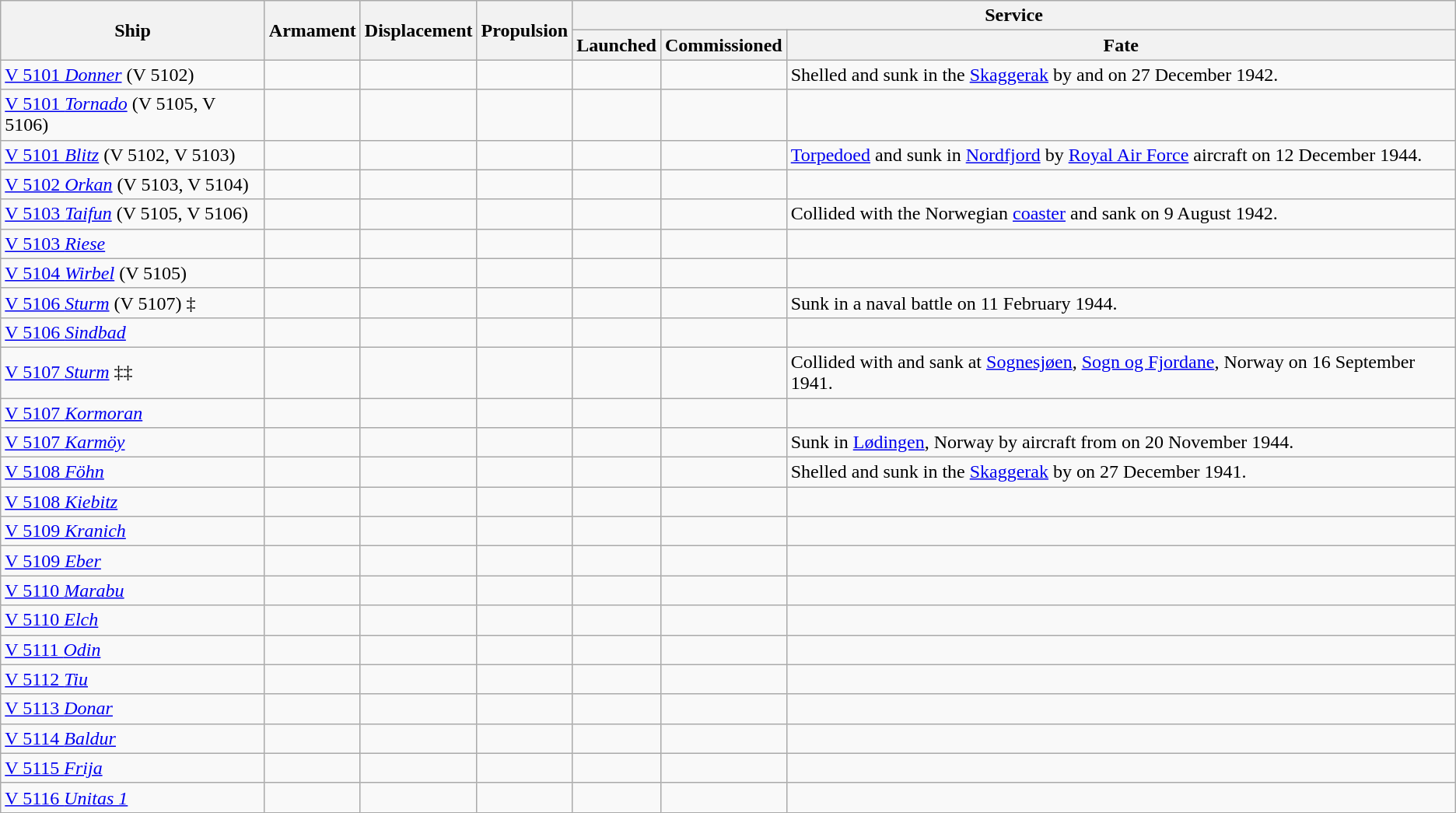<table class="wikitable">
<tr>
<th rowspan="2">Ship</th>
<th rowspan="2">Armament</th>
<th rowspan="2">Displacement</th>
<th rowspan="2">Propulsion</th>
<th colspan="3">Service</th>
</tr>
<tr>
<th>Launched</th>
<th>Commissioned</th>
<th>Fate</th>
</tr>
<tr>
<td><a href='#'>V 5101 <em>Donner</em></a> (V 5102)</td>
<td></td>
<td></td>
<td></td>
<td></td>
<td></td>
<td>Shelled and sunk in the <a href='#'>Skaggerak</a> by  and  on 27 December 1942.</td>
</tr>
<tr>
<td><a href='#'>V 5101 <em>Tornado</em></a> (V 5105, V 5106)</td>
<td></td>
<td></td>
<td></td>
<td></td>
<td></td>
<td></td>
</tr>
<tr>
<td><a href='#'>V 5101 <em>Blitz</em></a> (V 5102, V 5103)</td>
<td></td>
<td></td>
<td></td>
<td></td>
<td></td>
<td><a href='#'>Torpedoed</a> and sunk in <a href='#'>Nordfjord</a> by <a href='#'>Royal Air Force</a> aircraft on 12 December 1944.</td>
</tr>
<tr>
<td><a href='#'>V 5102 <em>Orkan</em></a> (V 5103, V 5104)</td>
<td></td>
<td></td>
<td></td>
<td></td>
<td></td>
<td></td>
</tr>
<tr>
<td><a href='#'>V 5103 <em>Taifun</em></a> (V 5105, V 5106)</td>
<td></td>
<td></td>
<td></td>
<td></td>
<td></td>
<td>Collided with the Norwegian <a href='#'>coaster</a>  and sank on 9 August 1942.</td>
</tr>
<tr>
<td><a href='#'>V 5103 <em>Riese</em></a></td>
<td></td>
<td></td>
<td></td>
<td></td>
<td></td>
<td></td>
</tr>
<tr>
<td><a href='#'>V 5104 <em>Wirbel</em></a> (V 5105)</td>
<td></td>
<td></td>
<td></td>
<td></td>
<td></td>
<td></td>
</tr>
<tr>
<td><a href='#'>V 5106 <em>Sturm</em></a> (V 5107) ‡</td>
<td></td>
<td></td>
<td></td>
<td></td>
<td></td>
<td>Sunk in a naval battle on 11 February 1944.</td>
</tr>
<tr>
<td><a href='#'>V 5106 <em>Sindbad</em></a></td>
<td></td>
<td></td>
<td></td>
<td></td>
<td></td>
<td></td>
</tr>
<tr>
<td><a href='#'>V 5107 <em>Sturm</em></a> ‡‡</td>
<td></td>
<td></td>
<td></td>
<td></td>
<td></td>
<td>Collided with  and sank at <a href='#'>Sognesjøen</a>, <a href='#'>Sogn og Fjordane</a>, Norway on 16 September 1941.</td>
</tr>
<tr>
<td><a href='#'>V 5107 <em>Kormoran</em></a></td>
<td></td>
<td></td>
<td></td>
<td></td>
<td></td>
<td></td>
</tr>
<tr>
<td><a href='#'>V 5107 <em>Karmöy</em></a></td>
<td></td>
<td></td>
<td></td>
<td></td>
<td></td>
<td>Sunk in <a href='#'>Lødingen</a>, Norway by aircraft from  on 20 November 1944.</td>
</tr>
<tr>
<td><a href='#'>V 5108 <em>Föhn</em></a></td>
<td></td>
<td></td>
<td></td>
<td></td>
<td></td>
<td>Shelled and sunk in the <a href='#'>Skaggerak</a> by  on 27 December 1941.</td>
</tr>
<tr>
<td><a href='#'>V 5108 <em>Kiebitz</em></a></td>
<td></td>
<td></td>
<td></td>
<td></td>
<td></td>
<td></td>
</tr>
<tr>
<td><a href='#'>V 5109 <em>Kranich</em></a></td>
<td></td>
<td></td>
<td></td>
<td></td>
<td></td>
<td></td>
</tr>
<tr>
<td><a href='#'>V 5109 <em>Eber</em></a></td>
<td></td>
<td></td>
<td></td>
<td></td>
<td></td>
<td></td>
</tr>
<tr>
<td><a href='#'>V 5110 <em>Marabu</em></a></td>
<td></td>
<td></td>
<td></td>
<td></td>
<td></td>
<td></td>
</tr>
<tr>
<td><a href='#'>V 5110 <em>Elch</em></a></td>
<td></td>
<td></td>
<td></td>
<td></td>
<td></td>
<td></td>
</tr>
<tr>
<td><a href='#'>V 5111 <em>Odin</em></a></td>
<td></td>
<td></td>
<td></td>
<td></td>
<td></td>
<td></td>
</tr>
<tr>
<td><a href='#'>V 5112 <em>Tiu</em></a></td>
<td></td>
<td></td>
<td></td>
<td></td>
<td></td>
<td></td>
</tr>
<tr>
<td><a href='#'>V 5113 <em>Donar</em></a></td>
<td></td>
<td></td>
<td></td>
<td></td>
<td></td>
<td></td>
</tr>
<tr>
<td><a href='#'>V 5114 <em>Baldur</em></a></td>
<td></td>
<td></td>
<td></td>
<td></td>
<td></td>
<td></td>
</tr>
<tr>
<td><a href='#'>V 5115 <em>Frija</em></a></td>
<td></td>
<td></td>
<td></td>
<td></td>
<td></td>
<td></td>
</tr>
<tr>
<td><a href='#'>V 5116 <em>Unitas 1</em></a></td>
<td></td>
<td></td>
<td></td>
<td></td>
<td></td>
<td></td>
</tr>
</table>
